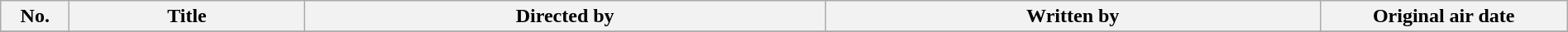<table class="wikitable plainrowheaders" style="width:100%; margin:auto;">
<tr>
<th scope="col" style="width:3em;">No.</th>
<th scope="col">Title</th>
<th scope="col">Directed by</th>
<th scope="col">Written by</th>
<th scope="col" style="width:12em;">Original air date</th>
</tr>
<tr>
</tr>
</table>
